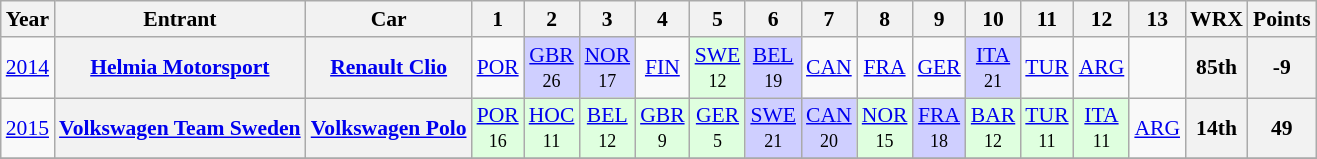<table class="wikitable" border="1" style="text-align:center; font-size:90%;">
<tr valign="top">
<th>Year</th>
<th>Entrant</th>
<th>Car</th>
<th>1</th>
<th>2</th>
<th>3</th>
<th>4</th>
<th>5</th>
<th>6</th>
<th>7</th>
<th>8</th>
<th>9</th>
<th>10</th>
<th>11</th>
<th>12</th>
<th>13</th>
<th>WRX</th>
<th>Points</th>
</tr>
<tr>
<td><a href='#'>2014</a></td>
<th><a href='#'>Helmia Motorsport</a></th>
<th><a href='#'>Renault Clio</a></th>
<td><a href='#'>POR</a><br></td>
<td style="background:#CFCFFF;"><a href='#'>GBR</a><br><small>26</small></td>
<td style="background:#CFCFFF;"><a href='#'>NOR</a><br><small>17</small></td>
<td><a href='#'>FIN</a><br></td>
<td style="background:#DFFFDF;"><a href='#'>SWE</a><br><small>12</small></td>
<td style="background:#CFCFFF;"><a href='#'>BEL</a><br><small>19</small></td>
<td><a href='#'>CAN</a><br></td>
<td><a href='#'>FRA</a><br></td>
<td><a href='#'>GER</a><br></td>
<td style="background:#CFCFFF;"><a href='#'>ITA</a><br><small>21</small></td>
<td><a href='#'>TUR</a><br></td>
<td><a href='#'>ARG</a><br></td>
<td></td>
<th>85th</th>
<th>-9</th>
</tr>
<tr>
<td><a href='#'>2015</a></td>
<th><a href='#'>Volkswagen Team Sweden</a></th>
<th><a href='#'>Volkswagen Polo</a></th>
<td style="background:#DFFFDF;"><a href='#'>POR</a><br><small>16</small></td>
<td style="background:#DFFFDF;"><a href='#'>HOC</a><br><small>11</small></td>
<td style="background:#DFFFDF;"><a href='#'>BEL</a><br><small>12</small></td>
<td style="background:#DFFFDF;"><a href='#'>GBR</a><br><small>9</small></td>
<td style="background:#DFFFDF;"><a href='#'>GER</a><br><small>5</small></td>
<td style="background:#CFCFFF;"><a href='#'>SWE</a><br><small>21</small></td>
<td style="background:#CFCFFF;"><a href='#'>CAN</a><br><small>20</small></td>
<td style="background:#DFFFDF;"><a href='#'>NOR</a><br><small>15</small></td>
<td style="background:#CFCFFF;"><a href='#'>FRA</a><br><small>18</small></td>
<td style="background:#DFFFDF;"><a href='#'>BAR</a><br><small>12</small></td>
<td style="background:#DFFFDF;"><a href='#'>TUR</a><br><small>11</small></td>
<td style="background:#DFFFDF;"><a href='#'>ITA</a><br><small>11</small></td>
<td><a href='#'>ARG</a><br><small></small></td>
<th>14th</th>
<th>49</th>
</tr>
<tr>
</tr>
</table>
